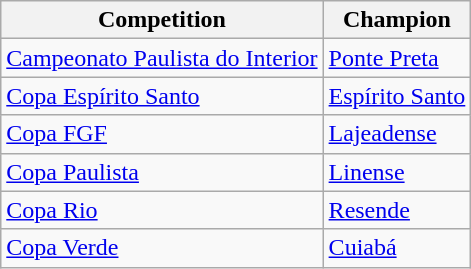<table class="wikitable">
<tr>
<th>Competition</th>
<th>Champion</th>
</tr>
<tr>
<td><a href='#'>Campeonato Paulista do Interior</a></td>
<td><a href='#'>Ponte Preta</a></td>
</tr>
<tr>
<td><a href='#'>Copa Espírito Santo</a></td>
<td><a href='#'>Espírito Santo</a></td>
</tr>
<tr>
<td><a href='#'>Copa FGF</a></td>
<td><a href='#'>Lajeadense</a></td>
</tr>
<tr>
<td><a href='#'>Copa Paulista</a></td>
<td><a href='#'>Linense</a></td>
</tr>
<tr>
<td><a href='#'>Copa Rio</a></td>
<td><a href='#'>Resende</a></td>
</tr>
<tr>
<td><a href='#'>Copa Verde</a></td>
<td><a href='#'>Cuiabá</a></td>
</tr>
</table>
